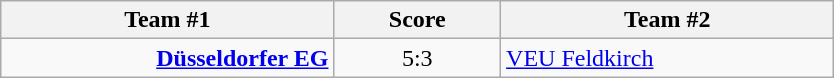<table class="wikitable" style="text-align: center;">
<tr>
<th width=22%>Team #1</th>
<th width=11%>Score</th>
<th width=22%>Team #2</th>
</tr>
<tr>
<td style="text-align: right;"><strong><a href='#'>Düsseldorfer EG</a></strong> </td>
<td>5:3</td>
<td style="text-align: left;"> <a href='#'>VEU Feldkirch</a></td>
</tr>
</table>
